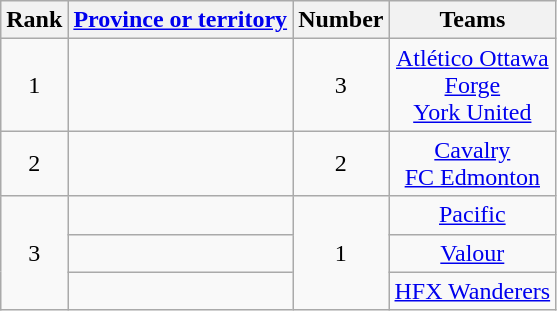<table class="wikitable">
<tr>
<th>Rank</th>
<th><a href='#'>Province or territory</a></th>
<th>Number</th>
<th>Teams</th>
</tr>
<tr>
<td align=center>1</td>
<td></td>
<td align=center>3</td>
<td align=center><a href='#'>Atlético Ottawa</a><br><a href='#'>Forge</a><br><a href='#'>York United</a></td>
</tr>
<tr>
<td align=center>2</td>
<td></td>
<td align=center>2</td>
<td align=center><a href='#'>Cavalry</a><br><a href='#'>FC Edmonton</a></td>
</tr>
<tr>
<td rowspan=3 align=center>3</td>
<td></td>
<td rowspan=3 align=center>1</td>
<td align=center><a href='#'>Pacific</a></td>
</tr>
<tr>
<td></td>
<td align=center><a href='#'>Valour</a></td>
</tr>
<tr>
<td></td>
<td align=center><a href='#'>HFX Wanderers</a></td>
</tr>
</table>
